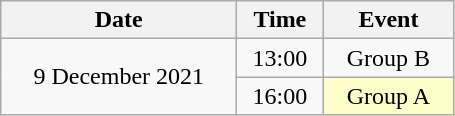<table class = "wikitable" style="text-align:center;">
<tr>
<th width=150>Date</th>
<th width=50>Time</th>
<th width=80>Event</th>
</tr>
<tr>
<td rowspan=2>9 December 2021</td>
<td>13:00</td>
<td>Group B</td>
</tr>
<tr>
<td>16:00</td>
<td bgcolor=ffffcc>Group A</td>
</tr>
</table>
